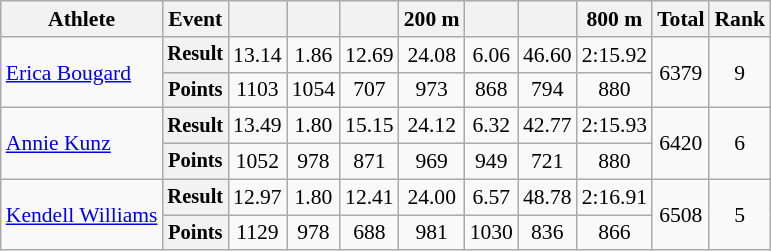<table class=wikitable style=font-size:90%;text-align:center>
<tr>
<th>Athlete</th>
<th>Event</th>
<th></th>
<th></th>
<th></th>
<th>200 m</th>
<th></th>
<th></th>
<th>800 m</th>
<th>Total</th>
<th>Rank</th>
</tr>
<tr>
<td align=left rowspan=2><a href='#'>Erica Bougard</a></td>
<th style=font-size:95%>Result</th>
<td>13.14</td>
<td>1.86</td>
<td>12.69</td>
<td>24.08</td>
<td>6.06</td>
<td>46.60</td>
<td>2:15.92</td>
<td rowspan=2>6379</td>
<td rowspan=2>9</td>
</tr>
<tr>
<th style=font-size:95%>Points</th>
<td>1103</td>
<td>1054</td>
<td>707</td>
<td>973</td>
<td>868</td>
<td>794</td>
<td>880</td>
</tr>
<tr>
<td align=left rowspan=2><a href='#'>Annie Kunz</a></td>
<th style=font-size:95%>Result</th>
<td>13.49</td>
<td>1.80</td>
<td>15.15</td>
<td>24.12</td>
<td>6.32</td>
<td>42.77</td>
<td>2:15.93</td>
<td rowspan=2>6420</td>
<td rowspan=2>6</td>
</tr>
<tr>
<th style=font-size:95%>Points</th>
<td>1052</td>
<td>978</td>
<td>871</td>
<td>969</td>
<td>949</td>
<td>721</td>
<td>880</td>
</tr>
<tr>
<td rowspan=2><a href='#'>Kendell Williams</a></td>
<th style=font-size:95%>Result</th>
<td>12.97</td>
<td>1.80</td>
<td>12.41</td>
<td>24.00</td>
<td>6.57</td>
<td>48.78</td>
<td>2:16.91</td>
<td rowspan=2>6508</td>
<td rowspan=2>5</td>
</tr>
<tr>
<th style=font-size:95%>Points</th>
<td>1129</td>
<td>978</td>
<td>688</td>
<td>981</td>
<td>1030</td>
<td>836</td>
<td>866</td>
</tr>
</table>
